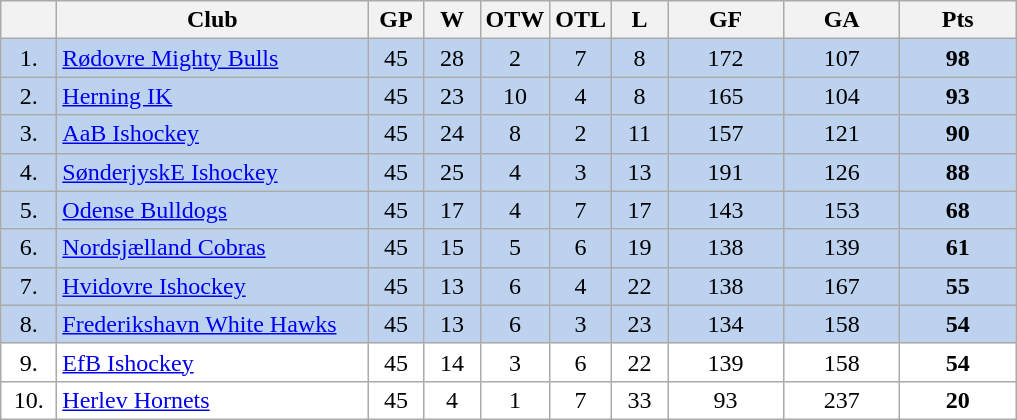<table class="wikitable">
<tr>
<th width="30"></th>
<th width="200">Club</th>
<th width="30">GP</th>
<th width="30">W</th>
<th width="30">OTW</th>
<th width="30">OTL</th>
<th width="30">L</th>
<th width="70">GF</th>
<th width="70">GA</th>
<th width="70">Pts</th>
</tr>
<tr bgcolor="#BCD2EE" align="center">
<td>1.</td>
<td align="left"><a href='#'>Rødovre Mighty Bulls</a></td>
<td>45</td>
<td>28</td>
<td>2</td>
<td>7</td>
<td>8</td>
<td>172</td>
<td>107</td>
<td><strong>98</strong></td>
</tr>
<tr bgcolor="#BCD2EE" align="center">
<td>2.</td>
<td align="left"><a href='#'>Herning IK</a></td>
<td>45</td>
<td>23</td>
<td>10</td>
<td>4</td>
<td>8</td>
<td>165</td>
<td>104</td>
<td><strong>93</strong></td>
</tr>
<tr bgcolor="#BCD2EE" align="center">
<td>3.</td>
<td align="left"><a href='#'>AaB Ishockey</a></td>
<td>45</td>
<td>24</td>
<td>8</td>
<td>2</td>
<td>11</td>
<td>157</td>
<td>121</td>
<td><strong>90</strong></td>
</tr>
<tr bgcolor="#BCD2EE" align="center">
<td>4.</td>
<td align="left"><a href='#'>SønderjyskE Ishockey</a></td>
<td>45</td>
<td>25</td>
<td>4</td>
<td>3</td>
<td>13</td>
<td>191</td>
<td>126</td>
<td><strong>88</strong></td>
</tr>
<tr bgcolor="#BCD2EE" align="center">
<td>5.</td>
<td align="left"><a href='#'>Odense Bulldogs</a></td>
<td>45</td>
<td>17</td>
<td>4</td>
<td>7</td>
<td>17</td>
<td>143</td>
<td>153</td>
<td><strong>68</strong></td>
</tr>
<tr bgcolor="#BCD2EE" align="center">
<td>6.</td>
<td align="left"><a href='#'>Nordsjælland Cobras</a></td>
<td>45</td>
<td>15</td>
<td>5</td>
<td>6</td>
<td>19</td>
<td>138</td>
<td>139</td>
<td><strong>61</strong></td>
</tr>
<tr bgcolor="#BCD2EE" align="center">
<td>7.</td>
<td align="left"><a href='#'>Hvidovre Ishockey</a></td>
<td>45</td>
<td>13</td>
<td>6</td>
<td>4</td>
<td>22</td>
<td>138</td>
<td>167</td>
<td><strong>55</strong></td>
</tr>
<tr bgcolor="#BCD2EE" align="center">
<td>8.</td>
<td align="left"><a href='#'>Frederikshavn White Hawks</a></td>
<td>45</td>
<td>13</td>
<td>6</td>
<td>3</td>
<td>23</td>
<td>134</td>
<td>158</td>
<td><strong>54</strong></td>
</tr>
<tr bgcolor="#FFFFFF" align="center">
<td>9.</td>
<td align="left"><a href='#'>EfB Ishockey</a></td>
<td>45</td>
<td>14</td>
<td>3</td>
<td>6</td>
<td>22</td>
<td>139</td>
<td>158</td>
<td><strong>54</strong></td>
</tr>
<tr bgcolor="#FFFFFF" align="center">
<td>10.</td>
<td align="left"><a href='#'>Herlev Hornets</a></td>
<td>45</td>
<td>4</td>
<td>1</td>
<td>7</td>
<td>33</td>
<td>93</td>
<td>237</td>
<td><strong>20</strong></td>
</tr>
</table>
